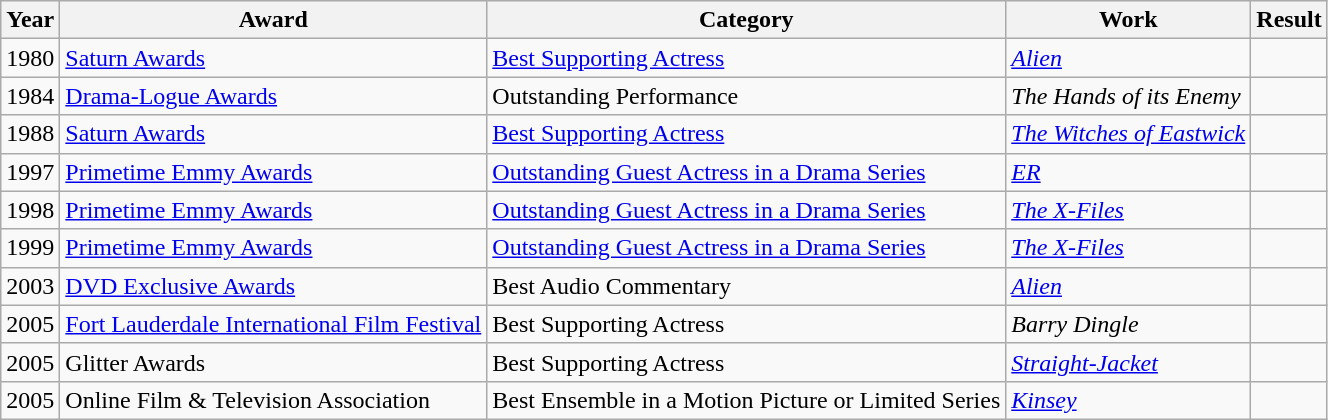<table class="wikitable">
<tr>
<th>Year</th>
<th>Award</th>
<th>Category</th>
<th>Work</th>
<th>Result</th>
</tr>
<tr>
<td>1980</td>
<td><a href='#'>Saturn Awards</a></td>
<td><a href='#'>Best Supporting Actress</a></td>
<td><a href='#'><em>Alien</em></a></td>
<td></td>
</tr>
<tr>
<td>1984</td>
<td><a href='#'>Drama-Logue Awards</a></td>
<td>Outstanding Performance</td>
<td><em>The Hands of its Enemy</em></td>
<td></td>
</tr>
<tr>
<td>1988</td>
<td><a href='#'>Saturn Awards</a></td>
<td><a href='#'>Best Supporting Actress</a></td>
<td><a href='#'><em>The Witches of Eastwick</em></a></td>
<td></td>
</tr>
<tr>
<td>1997</td>
<td><a href='#'>Primetime Emmy Awards</a></td>
<td><a href='#'>Outstanding Guest Actress in a Drama Series</a></td>
<td><a href='#'><em>ER</em></a></td>
<td></td>
</tr>
<tr>
<td>1998</td>
<td><a href='#'>Primetime Emmy Awards</a></td>
<td><a href='#'>Outstanding Guest Actress in a Drama Series</a></td>
<td><em><a href='#'>The X-Files</a></em></td>
<td></td>
</tr>
<tr>
<td>1999</td>
<td><a href='#'>Primetime Emmy Awards</a></td>
<td><a href='#'>Outstanding Guest Actress in a Drama Series</a></td>
<td><em><a href='#'>The X-Files</a></em></td>
<td></td>
</tr>
<tr>
<td>2003</td>
<td><a href='#'>DVD Exclusive Awards</a></td>
<td>Best Audio Commentary</td>
<td><a href='#'><em>Alien</em></a></td>
<td></td>
</tr>
<tr>
<td>2005</td>
<td><a href='#'>Fort Lauderdale International Film Festival</a></td>
<td>Best Supporting Actress</td>
<td><em>Barry Dingle</em></td>
<td></td>
</tr>
<tr>
<td>2005</td>
<td>Glitter Awards</td>
<td>Best Supporting Actress</td>
<td><em><a href='#'>Straight-Jacket</a></em></td>
<td></td>
</tr>
<tr>
<td>2005</td>
<td>Online Film & Television Association</td>
<td>Best Ensemble in a Motion Picture or Limited Series</td>
<td><a href='#'><em>Kinsey</em></a></td>
<td></td>
</tr>
</table>
